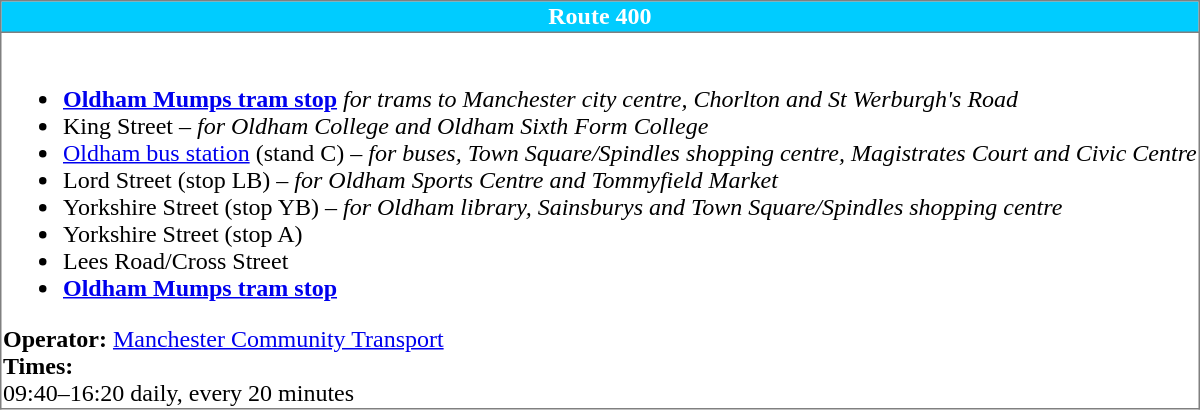<table class="toccolours" border="1" style="border-collapse: collapse;">
<tr>
<th style="background:#00CCFF; color:white;">Route 400</th>
</tr>
<tr>
<td valign="top"><br><ul><li><strong><a href='#'>Oldham Mumps tram stop</a></strong> <em>for trams to Manchester city centre, Chorlton and St Werburgh's Road</em> </li><li>King Street – <em>for Oldham College and Oldham Sixth Form College</em></li><li><a href='#'>Oldham bus station</a> (stand C) – <em>for buses, Town Square/Spindles shopping centre, Magistrates Court and Civic Centre</em> </li><li>Lord Street (stop LB) – <em>for Oldham Sports Centre and Tommyfield Market</em></li><li>Yorkshire Street (stop YB) – <em>for Oldham library, Sainsburys and Town Square/Spindles shopping centre</em></li><li>Yorkshire Street (stop A)</li><li>Lees Road/Cross Street</li><li><strong><a href='#'>Oldham Mumps tram stop</a></strong> </li></ul><strong>Operator:</strong> <a href='#'>Manchester Community Transport</a> <br>
<strong>Times:</strong><br>
09:40–16:20 daily, every 20 minutes</td>
</tr>
</table>
